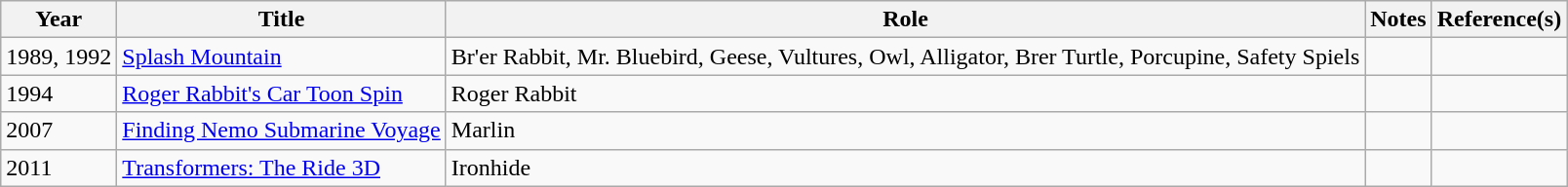<table class="wikitable">
<tr>
<th>Year</th>
<th>Title</th>
<th>Role</th>
<th>Notes</th>
<th>Reference(s)</th>
</tr>
<tr>
<td>1989, 1992</td>
<td><a href='#'>Splash Mountain</a></td>
<td>Br'er Rabbit, Mr. Bluebird, Geese, Vultures, Owl, Alligator, Brer Turtle, Porcupine, Safety Spiels</td>
<td></td>
<td></td>
</tr>
<tr>
<td>1994</td>
<td><a href='#'>Roger Rabbit's Car Toon Spin</a></td>
<td>Roger Rabbit</td>
<td></td>
<td></td>
</tr>
<tr>
<td>2007</td>
<td><a href='#'>Finding Nemo Submarine Voyage</a></td>
<td>Marlin</td>
<td></td>
<td></td>
</tr>
<tr>
<td>2011</td>
<td><a href='#'>Transformers: The Ride 3D</a></td>
<td>Ironhide</td>
<td></td>
<td></td>
</tr>
</table>
